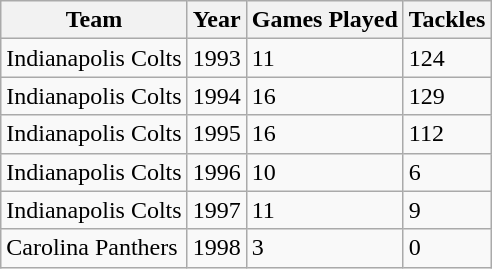<table class="wikitable">
<tr>
<th>Team</th>
<th>Year</th>
<th>Games Played</th>
<th>Tackles</th>
</tr>
<tr>
<td>Indianapolis Colts</td>
<td>1993</td>
<td>11</td>
<td>124</td>
</tr>
<tr>
<td>Indianapolis Colts</td>
<td>1994</td>
<td>16</td>
<td>129</td>
</tr>
<tr>
<td>Indianapolis Colts</td>
<td>1995</td>
<td>16</td>
<td>112</td>
</tr>
<tr>
<td>Indianapolis Colts</td>
<td>1996</td>
<td>10</td>
<td>6</td>
</tr>
<tr>
<td>Indianapolis Colts</td>
<td>1997</td>
<td>11</td>
<td>9</td>
</tr>
<tr>
<td>Carolina Panthers</td>
<td>1998</td>
<td>3</td>
<td>0</td>
</tr>
</table>
